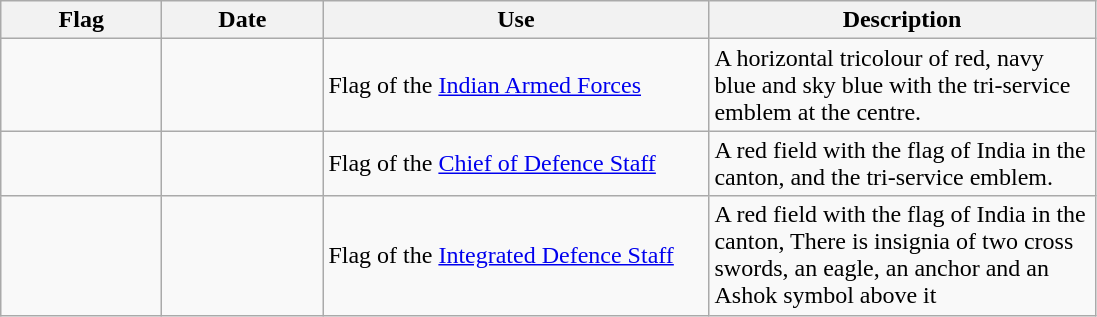<table class="wikitable">
<tr>
<th style="width:100px;">Flag</th>
<th style="width:100px;">Date</th>
<th style="width:250px;">Use</th>
<th style="width:250px;">Description</th>
</tr>
<tr>
<td></td>
<td></td>
<td>Flag of the <a href='#'>Indian Armed Forces</a></td>
<td>A horizontal tricolour of red, navy blue and sky blue with the tri-service emblem at the centre.</td>
</tr>
<tr>
<td></td>
<td></td>
<td>Flag of the <a href='#'>Chief of Defence Staff</a></td>
<td>A red field with the flag of India in the canton, and the tri-service emblem.</td>
</tr>
<tr>
<td></td>
<td></td>
<td>Flag of the <a href='#'>Integrated Defence Staff</a></td>
<td>A red field with the flag of India in the canton, There is insignia of two cross swords, an eagle, an anchor and an Ashok symbol above it</td>
</tr>
</table>
